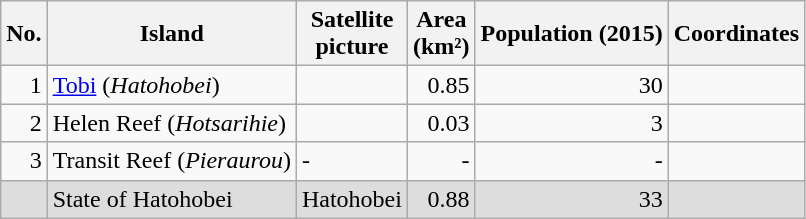<table class="wikitable">
<tr>
<th>No.</th>
<th>Island</th>
<th>Satellite<br>picture</th>
<th>Area<br>(km²)</th>
<th>Population (2015)</th>
<th>Coordinates</th>
</tr>
<tr>
<td align="right">1</td>
<td><a href='#'>Tobi</a> (<em>Hatohobei</em>)</td>
<td></td>
<td align="right">0.85</td>
<td align="right">30</td>
<td></td>
</tr>
<tr>
<td align="right">2</td>
<td>Helen Reef (<em>Hotsarihie</em>)</td>
<td></td>
<td align="right">0.03</td>
<td align="right">3</td>
<td></td>
</tr>
<tr>
<td align="right">3</td>
<td>Transit Reef (<em>Pieraurou</em>)</td>
<td>-</td>
<td align="right">-</td>
<td align="right">-</td>
<td></td>
</tr>
<tr style="background: #DDDDDD;">
<td></td>
<td>State of Hatohobei</td>
<td>Hatohobei</td>
<td align="right">0.88</td>
<td align="right">33</td>
<td> </td>
</tr>
</table>
